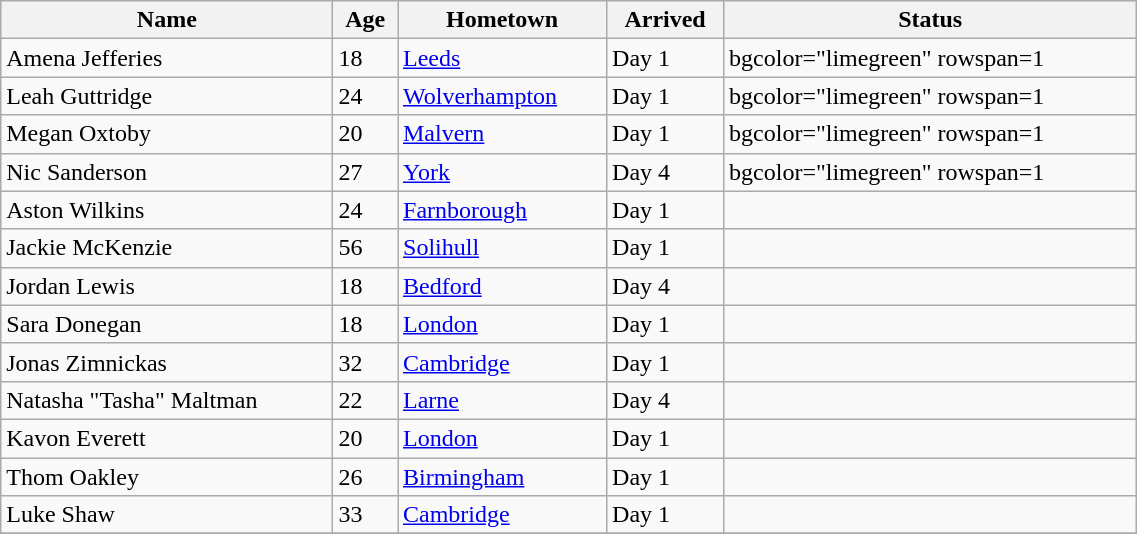<table class="wikitable sortable" style="width: 60%">
<tr>
<th style="text-align:center">Name</th>
<th style="text-align:center">Age</th>
<th style="text-align:center">Hometown</th>
<th style="text-align:center">Arrived</th>
<th style="text-align:center">Status</th>
</tr>
<tr>
<td>Amena Jefferies</td>
<td>18</td>
<td><a href='#'>Leeds</a></td>
<td>Day 1</td>
<td>bgcolor="limegreen" rowspan=1 </td>
</tr>
<tr>
<td>Leah Guttridge</td>
<td>24</td>
<td><a href='#'>Wolverhampton</a></td>
<td>Day 1</td>
<td>bgcolor="limegreen" rowspan=1 </td>
</tr>
<tr>
<td>Megan Oxtoby</td>
<td>20</td>
<td><a href='#'>Malvern</a></td>
<td>Day 1</td>
<td>bgcolor="limegreen" rowspan=1 </td>
</tr>
<tr>
<td>Nic Sanderson</td>
<td>27</td>
<td><a href='#'>York</a></td>
<td>Day 4</td>
<td>bgcolor="limegreen" rowspan=1 </td>
</tr>
<tr>
<td>Aston Wilkins</td>
<td>24</td>
<td><a href='#'>Farnborough</a></td>
<td>Day 1</td>
<td></td>
</tr>
<tr>
<td>Jackie McKenzie</td>
<td>56</td>
<td><a href='#'>Solihull</a></td>
<td>Day 1</td>
<td></td>
</tr>
<tr>
<td>Jordan Lewis</td>
<td>18</td>
<td><a href='#'>Bedford</a></td>
<td>Day 4</td>
<td></td>
</tr>
<tr>
<td>Sara Donegan</td>
<td>18</td>
<td><a href='#'>London</a></td>
<td>Day 1</td>
<td></td>
</tr>
<tr>
<td>Jonas Zimnickas</td>
<td>32</td>
<td><a href='#'>Cambridge</a></td>
<td>Day 1</td>
<td></td>
</tr>
<tr>
<td>Natasha "Tasha" Maltman</td>
<td>22</td>
<td><a href='#'>Larne</a></td>
<td>Day 4</td>
<td></td>
</tr>
<tr>
<td>Kavon Everett</td>
<td>20</td>
<td><a href='#'>London</a></td>
<td>Day 1</td>
<td></td>
</tr>
<tr>
<td>Thom Oakley</td>
<td>26</td>
<td><a href='#'>Birmingham</a></td>
<td>Day 1</td>
<td></td>
</tr>
<tr>
<td>Luke Shaw</td>
<td>33</td>
<td><a href='#'>Cambridge</a></td>
<td>Day 1</td>
<td></td>
</tr>
<tr>
</tr>
</table>
